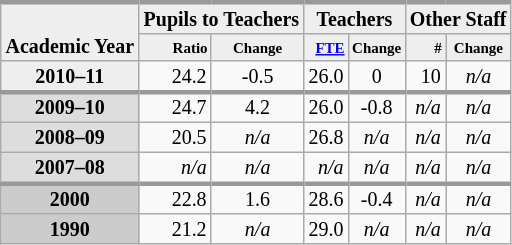<table class="wikitable" style="font-size:smaller; line-height:100%;">
<tr>
<th rowspan=2 style="background:#eee; border-top:medium solid #999; text-align:left; vertical-align:bottom;">Academic Year</th>
<th colspan=2 style="background:#eee; border-top:medium solid #999;">Pupils to Teachers</th>
<th colspan=2 style="background:#eee; border-top:medium solid #999;">Teachers</th>
<th colspan=2 style="background:#eee; border-top:medium solid #999;">Other Staff</th>
</tr>
<tr>
<th style="background:#eee; font-size:x-small; text-align:right; vertical-align:bottom;">Ratio</th>
<th style="background:#eee; font-size:x-small; text-align:center; vertical-align:bottom;">Change</th>
<th style="background:#eee; font-size:x-small; text-align:right; vertical-align:bottom;"><a href='#'>FTE</a></th>
<th style="background:#eee; font-size:x-small; text-align:center; vertical-align:bottom;">Change</th>
<th style="background:#eee; font-size:x-small; text-align:right; vertical-align:bottom;">#</th>
<th style="background:#eee; font-size:x-small; text-align:center; vertical-align:bottom;">Change</th>
</tr>
<tr>
<th style="background:#eee;">2010–11</th>
<td style="text-align:right;">24.2</td>
<td style="text-align:center;"> -0.5<br></td>
<td style="text-align:right;">26.0</td>
<td style="text-align:center;">0<br></td>
<td style="text-align:right;">10</td>
<td style="text-align:center;"><em>n/a</em></td>
</tr>
<tr>
<th style="background:#ddd; border-top:medium solid #999;">2009–10</th>
<td style="text-align:right; border-top:medium solid #999;">24.7</td>
<td style="text-align:center; border-top:medium solid #999;"> 4.2<br></td>
<td style="text-align:right; border-top:medium solid #999;">26.0</td>
<td style="text-align:center; border-top:medium solid #999;"> -0.8<br></td>
<td style="text-align:right; border-top:medium solid #999;"><em>n/a</em></td>
<td style="text-align:center; border-top:medium solid #999;"><em>n/a</em></td>
</tr>
<tr>
<th style="background:#ddd;">2008–09</th>
<td style="text-align:right;">20.5</td>
<td style="text-align:center;"><em>n/a</em></td>
<td style="text-align:right;">26.8</td>
<td style="text-align:center;"><em>n/a</em></td>
<td style="text-align:right;"><em>n/a</em></td>
<td style="text-align:center;"><em>n/a</em></td>
</tr>
<tr>
<th style="background:#ddd;">2007–08</th>
<td style="text-align:right;"><em>n/a</em></td>
<td style="text-align:center;"><em>n/a</em></td>
<td style="text-align:right;"><em>n/a</em></td>
<td style="text-align:center;"><em>n/a</em></td>
<td style="text-align:right;"><em>n/a</em></td>
<td style="text-align:center;"><em>n/a</em></td>
</tr>
<tr>
<th style="background:#ccc; border-top:medium solid #999;">2000</th>
<td style="text-align:right; border-top:medium solid #999;">22.8</td>
<td style="text-align:center; border-top:medium solid #999;"> 1.6<br></td>
<td style="text-align:right; border-top:medium solid #999;">28.6</td>
<td style="text-align:center; border-top:medium solid #999;"> -0.4<br></td>
<td style="text-align:right; border-top:medium solid #999;"><em>n/a</em></td>
<td style="text-align:center; border-top:medium solid #999;"><em>n/a</em></td>
</tr>
<tr>
<th style="background:#ccc;">1990</th>
<td style="text-align:right;">21.2</td>
<td style="text-align:center;"><em>n/a</em></td>
<td style="text-align:right;">29.0</td>
<td style="text-align:center;"><em>n/a</em></td>
<td style="text-align:right;"><em>n/a</em></td>
<td style="text-align:center;"><em>n/a</em></td>
</tr>
</table>
